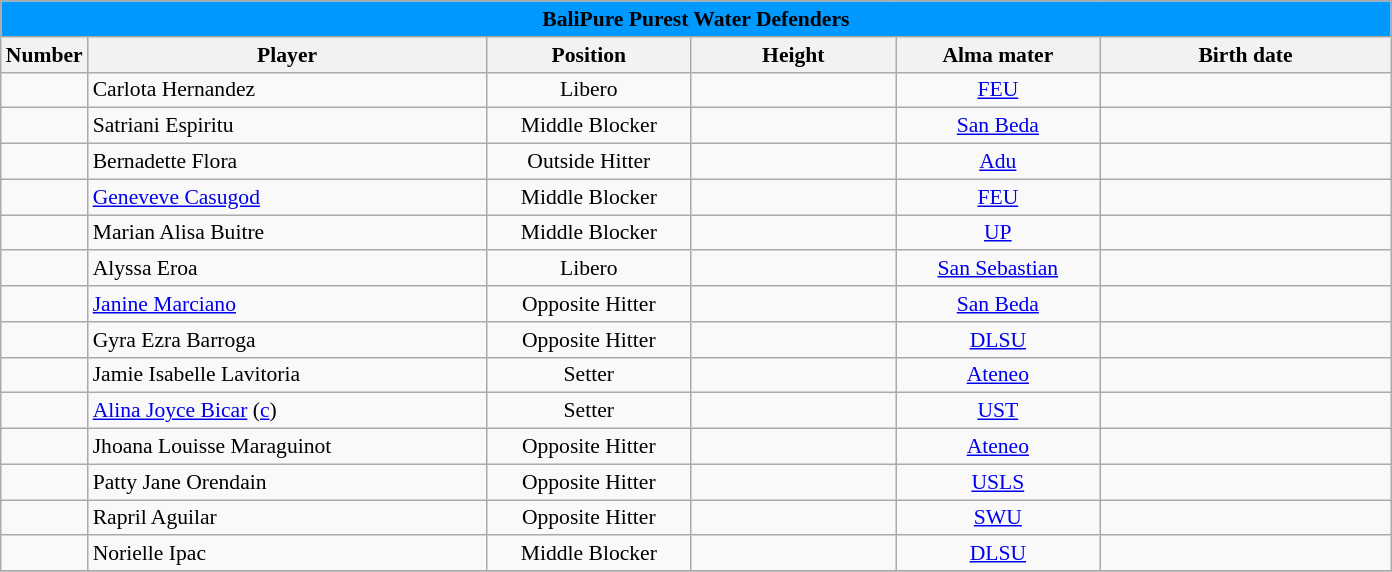<table class="wikitable sortable" style="font-size:90%; text-align:left">
<tr>
<th colspan="6" style= "background:#0099ff; color:black; text-align: center"><strong>BaliPure Purest Water Defenders</strong></th>
</tr>
<tr style="background:#FFFFFF;">
<th style= "align=center; width:2em;">Number</th>
<th style= "align=center;width:18em;">Player</th>
<th style= "align=center; width:9em;">Position</th>
<th style= "align=center; width:9em;">Height</th>
<th style= "align=center; width:9em;">Alma mater</th>
<th style= "align=center; width:13em;">Birth date</th>
</tr>
<tr align=center>
<td></td>
<td align=left>Carlota Hernandez</td>
<td>Libero</td>
<td></td>
<td><a href='#'>FEU</a></td>
<td align=right></td>
</tr>
<tr align=center>
<td></td>
<td align=left>Satriani Espiritu</td>
<td>Middle Blocker</td>
<td></td>
<td><a href='#'>San Beda</a></td>
<td align=right></td>
</tr>
<tr align=center>
<td></td>
<td align=left>Bernadette Flora</td>
<td>Outside Hitter</td>
<td></td>
<td><a href='#'>Adu</a></td>
<td align=right></td>
</tr>
<tr align=center>
<td></td>
<td align=left><a href='#'>Geneveve Casugod</a></td>
<td>Middle Blocker</td>
<td></td>
<td><a href='#'>FEU</a></td>
<td align=right></td>
</tr>
<tr align=center>
<td></td>
<td align=left>Marian Alisa Buitre</td>
<td>Middle Blocker</td>
<td></td>
<td><a href='#'>UP</a></td>
<td align=right></td>
</tr>
<tr align=center>
<td></td>
<td align=left>Alyssa Eroa</td>
<td>Libero</td>
<td></td>
<td><a href='#'>San Sebastian</a></td>
<td align=right></td>
</tr>
<tr align=center>
<td></td>
<td align=left><a href='#'>Janine Marciano</a></td>
<td>Opposite Hitter</td>
<td></td>
<td><a href='#'>San Beda</a></td>
<td align=right></td>
</tr>
<tr align=center>
<td></td>
<td align=left>Gyra Ezra Barroga</td>
<td>Opposite Hitter</td>
<td></td>
<td><a href='#'>DLSU</a></td>
<td align=right></td>
</tr>
<tr align=center>
<td></td>
<td align=left>Jamie Isabelle Lavitoria</td>
<td>Setter</td>
<td></td>
<td><a href='#'>Ateneo</a></td>
<td align=right></td>
</tr>
<tr align=center>
<td></td>
<td align=left><a href='#'>Alina Joyce Bicar</a> (<a href='#'>c</a>)</td>
<td>Setter</td>
<td></td>
<td><a href='#'>UST</a></td>
<td align=right></td>
</tr>
<tr align=center>
<td></td>
<td align=left>Jhoana Louisse Maraguinot</td>
<td>Opposite Hitter</td>
<td></td>
<td><a href='#'>Ateneo</a></td>
<td align=right></td>
</tr>
<tr align=center>
<td></td>
<td align=left>Patty Jane Orendain</td>
<td>Opposite Hitter</td>
<td></td>
<td><a href='#'>USLS</a></td>
<td align=right></td>
</tr>
<tr align=center>
<td></td>
<td align=left>Rapril Aguilar</td>
<td>Opposite Hitter</td>
<td></td>
<td Southwestern University><a href='#'>SWU</a></td>
<td align="right"></td>
</tr>
<tr align=center>
<td></td>
<td align=left>Norielle Ipac</td>
<td>Middle Blocker</td>
<td></td>
<td><a href='#'>DLSU</a></td>
<td align=right></td>
</tr>
<tr align=center>
</tr>
</table>
